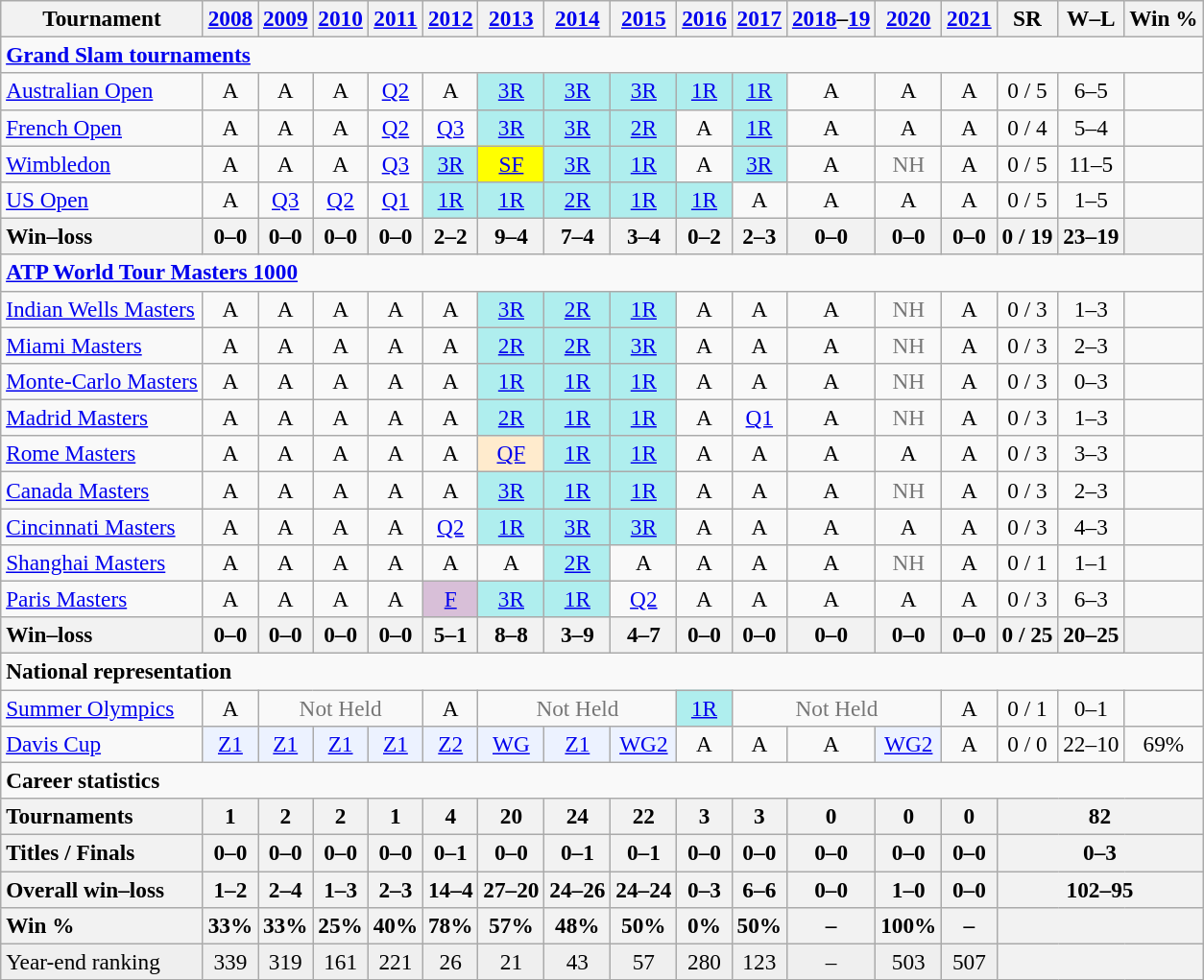<table class=wikitable style=text-align:center;font-size:97%>
<tr>
<th>Tournament</th>
<th><a href='#'>2008</a></th>
<th><a href='#'>2009</a></th>
<th><a href='#'>2010</a></th>
<th><a href='#'>2011</a></th>
<th><a href='#'>2012</a></th>
<th><a href='#'>2013</a></th>
<th><a href='#'>2014</a></th>
<th><a href='#'>2015</a></th>
<th><a href='#'>2016</a></th>
<th><a href='#'>2017</a></th>
<th><a href='#'>2018</a>–<a href='#'>19</a></th>
<th><a href='#'>2020</a></th>
<th><a href='#'>2021</a></th>
<th>SR</th>
<th>W–L</th>
<th>Win %</th>
</tr>
<tr>
<td colspan=20 style=text-align:left><strong><a href='#'>Grand Slam tournaments</a></strong></td>
</tr>
<tr>
<td align=left><a href='#'>Australian Open</a></td>
<td>A</td>
<td>A</td>
<td>A</td>
<td><a href='#'>Q2</a></td>
<td>A</td>
<td bgcolor=afeeee><a href='#'>3R</a></td>
<td bgcolor=afeeee><a href='#'>3R</a></td>
<td bgcolor=afeeee><a href='#'>3R</a></td>
<td bgcolor=afeeee><a href='#'>1R</a></td>
<td bgcolor=afeeee><a href='#'>1R</a></td>
<td>A</td>
<td>A</td>
<td>A</td>
<td>0 / 5</td>
<td>6–5</td>
<td></td>
</tr>
<tr>
<td align=left><a href='#'>French Open</a></td>
<td>A</td>
<td>A</td>
<td>A</td>
<td><a href='#'>Q2</a></td>
<td><a href='#'>Q3</a></td>
<td bgcolor=afeeee><a href='#'>3R</a></td>
<td bgcolor=afeeee><a href='#'>3R</a></td>
<td bgcolor=afeeee><a href='#'>2R</a></td>
<td>A</td>
<td bgcolor=afeeee><a href='#'>1R</a></td>
<td>A</td>
<td>A</td>
<td>A</td>
<td>0 / 4</td>
<td>5–4</td>
<td></td>
</tr>
<tr>
<td align=left><a href='#'>Wimbledon</a></td>
<td>A</td>
<td>A</td>
<td>A</td>
<td><a href='#'>Q3</a></td>
<td bgcolor=afeeee><a href='#'>3R</a></td>
<td style=background:yellow><a href='#'>SF</a></td>
<td bgcolor=afeeee><a href='#'>3R</a></td>
<td bgcolor=afeeee><a href='#'>1R</a></td>
<td>A</td>
<td bgcolor=afeeee><a href='#'>3R</a></td>
<td>A</td>
<td style=color:#767676>NH</td>
<td>A</td>
<td>0 / 5</td>
<td>11–5</td>
<td></td>
</tr>
<tr>
<td align=left><a href='#'>US Open</a></td>
<td>A</td>
<td><a href='#'>Q3</a></td>
<td><a href='#'>Q2</a></td>
<td><a href='#'>Q1</a></td>
<td style=background:#afeeee><a href='#'>1R</a></td>
<td style=background:#afeeee><a href='#'>1R</a></td>
<td style=background:#afeeee><a href='#'>2R</a></td>
<td style=background:#afeeee><a href='#'>1R</a></td>
<td style=background:#afeeee><a href='#'>1R</a></td>
<td>A</td>
<td>A</td>
<td>A</td>
<td>A</td>
<td>0 / 5</td>
<td>1–5</td>
<td></td>
</tr>
<tr>
<th style=text-align:left>Win–loss</th>
<th>0–0</th>
<th>0–0</th>
<th>0–0</th>
<th>0–0</th>
<th>2–2</th>
<th>9–4</th>
<th>7–4</th>
<th>3–4</th>
<th>0–2</th>
<th>2–3</th>
<th>0–0</th>
<th>0–0</th>
<th>0–0</th>
<th>0 / 19</th>
<th>23–19</th>
<th></th>
</tr>
<tr>
<td colspan=20 style=text-align:left><strong><a href='#'>ATP World Tour Masters 1000</a></strong></td>
</tr>
<tr>
<td align=left><a href='#'>Indian Wells Masters</a></td>
<td>A</td>
<td>A</td>
<td>A</td>
<td>A</td>
<td>A</td>
<td bgcolor=afeeee><a href='#'>3R</a></td>
<td bgcolor=afeeee><a href='#'>2R</a></td>
<td bgcolor=afeeee><a href='#'>1R</a></td>
<td>A</td>
<td>A</td>
<td>A</td>
<td style=color:#767676>NH</td>
<td>A</td>
<td>0 / 3</td>
<td>1–3</td>
<td></td>
</tr>
<tr>
<td align=left><a href='#'>Miami Masters</a></td>
<td>A</td>
<td>A</td>
<td>A</td>
<td>A</td>
<td>A</td>
<td bgcolor=afeeee><a href='#'>2R</a></td>
<td bgcolor=afeeee><a href='#'>2R</a></td>
<td bgcolor=afeeee><a href='#'>3R</a></td>
<td>A</td>
<td>A</td>
<td>A</td>
<td style=color:#767676>NH</td>
<td>A</td>
<td>0 / 3</td>
<td>2–3</td>
<td></td>
</tr>
<tr>
<td align=left><a href='#'>Monte-Carlo Masters</a></td>
<td>A</td>
<td>A</td>
<td>A</td>
<td>A</td>
<td>A</td>
<td bgcolor=afeeee><a href='#'>1R</a></td>
<td bgcolor=afeeee><a href='#'>1R</a></td>
<td bgcolor=afeeee><a href='#'>1R</a></td>
<td>A</td>
<td>A</td>
<td>A</td>
<td style=color:#767676>NH</td>
<td>A</td>
<td>0 / 3</td>
<td>0–3</td>
<td></td>
</tr>
<tr>
<td align=left><a href='#'>Madrid Masters</a></td>
<td>A</td>
<td>A</td>
<td>A</td>
<td>A</td>
<td>A</td>
<td bgcolor=afeeee><a href='#'>2R</a></td>
<td bgcolor=afeeee><a href='#'>1R</a></td>
<td bgcolor=afeeee><a href='#'>1R</a></td>
<td>A</td>
<td><a href='#'>Q1</a></td>
<td>A</td>
<td style=color:#767676>NH</td>
<td>A</td>
<td>0 / 3</td>
<td>1–3</td>
<td></td>
</tr>
<tr>
<td align=left><a href='#'>Rome Masters</a></td>
<td>A</td>
<td>A</td>
<td>A</td>
<td>A</td>
<td>A</td>
<td bgcolor=ffebcd><a href='#'>QF</a></td>
<td bgcolor=afeeee><a href='#'>1R</a></td>
<td bgcolor=afeeee><a href='#'>1R</a></td>
<td>A</td>
<td>A</td>
<td>A</td>
<td>A</td>
<td>A</td>
<td>0 / 3</td>
<td>3–3</td>
<td></td>
</tr>
<tr>
<td align=left><a href='#'>Canada Masters</a></td>
<td>A</td>
<td>A</td>
<td>A</td>
<td>A</td>
<td>A</td>
<td bgcolor=afeeee><a href='#'>3R</a></td>
<td bgcolor=afeeee><a href='#'>1R</a></td>
<td bgcolor=afeeee><a href='#'>1R</a></td>
<td>A</td>
<td>A</td>
<td>A</td>
<td style=color:#767676>NH</td>
<td>A</td>
<td>0 / 3</td>
<td>2–3</td>
<td></td>
</tr>
<tr>
<td align=left><a href='#'>Cincinnati Masters</a></td>
<td>A</td>
<td>A</td>
<td>A</td>
<td>A</td>
<td><a href='#'>Q2</a></td>
<td bgcolor=afeeee><a href='#'>1R</a></td>
<td bgcolor=afeeee><a href='#'>3R</a></td>
<td bgcolor=afeeee><a href='#'>3R</a></td>
<td>A</td>
<td>A</td>
<td>A</td>
<td>A</td>
<td>A</td>
<td>0 / 3</td>
<td>4–3</td>
<td></td>
</tr>
<tr>
<td align=left><a href='#'>Shanghai Masters</a></td>
<td>A</td>
<td>A</td>
<td>A</td>
<td>A</td>
<td>A</td>
<td>A</td>
<td bgcolor=afeeee><a href='#'>2R</a></td>
<td>A</td>
<td>A</td>
<td>A</td>
<td>A</td>
<td style=color:#767676>NH</td>
<td>A</td>
<td>0 / 1</td>
<td>1–1</td>
<td></td>
</tr>
<tr>
<td align=left><a href='#'>Paris Masters</a></td>
<td>A</td>
<td>A</td>
<td>A</td>
<td>A</td>
<td bgcolor=D8BFD8><a href='#'>F</a></td>
<td bgcolor=afeeee><a href='#'>3R</a></td>
<td bgcolor=afeeee><a href='#'>1R</a></td>
<td><a href='#'>Q2</a></td>
<td>A</td>
<td>A</td>
<td>A</td>
<td>A</td>
<td>A</td>
<td>0 / 3</td>
<td>6–3</td>
<td></td>
</tr>
<tr>
<th style=text-align:left>Win–loss</th>
<th>0–0</th>
<th>0–0</th>
<th>0–0</th>
<th>0–0</th>
<th>5–1</th>
<th>8–8</th>
<th>3–9</th>
<th>4–7</th>
<th>0–0</th>
<th>0–0</th>
<th>0–0</th>
<th>0–0</th>
<th>0–0</th>
<th>0 / 25</th>
<th>20–25</th>
<th></th>
</tr>
<tr>
<td colspan=20 style=text-align:left><strong>National representation</strong></td>
</tr>
<tr>
<td align=left><a href='#'>Summer Olympics</a></td>
<td>A</td>
<td colspan=3 style=color:#767676>Not Held</td>
<td>A</td>
<td colspan=3 style=color:#767676>Not Held</td>
<td bgcolor=afeeee><a href='#'>1R</a></td>
<td colspan=3 style=color:#767676>Not Held</td>
<td>A</td>
<td>0 / 1</td>
<td>0–1</td>
<td></td>
</tr>
<tr>
<td align=left><a href='#'>Davis Cup</a></td>
<td bgcolor=ecf2ff><a href='#'>Z1</a></td>
<td bgcolor=ecf2ff><a href='#'>Z1</a></td>
<td bgcolor=ecf2ff><a href='#'>Z1</a></td>
<td bgcolor=ecf2ff><a href='#'>Z1</a></td>
<td bgcolor=ecf2ff><a href='#'>Z2</a></td>
<td bgcolor=ecf2ff><a href='#'>WG</a></td>
<td bgcolor=ecf2ff><a href='#'>Z1</a></td>
<td bgcolor=ecf2ff><a href='#'>WG2</a></td>
<td>A</td>
<td>A</td>
<td>A</td>
<td bgcolor=ecf2ff><a href='#'>WG2</a></td>
<td>A</td>
<td>0 / 0</td>
<td>22–10</td>
<td>69%</td>
</tr>
<tr>
<td colspan=20 style=text-align:left><strong>Career statistics</strong></td>
</tr>
<tr>
<th style=text-align:left>Tournaments</th>
<th>1</th>
<th>2</th>
<th>2</th>
<th>1</th>
<th>4</th>
<th>20</th>
<th>24</th>
<th>22</th>
<th>3</th>
<th>3</th>
<th>0</th>
<th>0</th>
<th>0</th>
<th colspan=3>82</th>
</tr>
<tr>
<th style=text-align:left>Titles / Finals</th>
<th>0–0</th>
<th>0–0</th>
<th>0–0</th>
<th>0–0</th>
<th>0–1</th>
<th>0–0</th>
<th>0–1</th>
<th>0–1</th>
<th>0–0</th>
<th>0–0</th>
<th>0–0</th>
<th>0–0</th>
<th>0–0</th>
<th colspan=3>0–3</th>
</tr>
<tr>
<th style=text-align:left>Overall win–loss</th>
<th>1–2</th>
<th>2–4</th>
<th>1–3</th>
<th>2–3</th>
<th>14–4</th>
<th>27–20</th>
<th>24–26</th>
<th>24–24</th>
<th>0–3</th>
<th>6–6</th>
<th>0–0</th>
<th>1–0</th>
<th>0–0</th>
<th colspan=3>102–95</th>
</tr>
<tr>
<th style=text-align:left>Win %</th>
<th>33%</th>
<th>33%</th>
<th>25%</th>
<th>40%</th>
<th>78%</th>
<th>57%</th>
<th>48%</th>
<th>50%</th>
<th>0%</th>
<th>50%</th>
<th>–</th>
<th>100%</th>
<th>–</th>
<th colspan=3></th>
</tr>
<tr bgcolor=efefef>
<td align=left>Year-end ranking</td>
<td>339</td>
<td>319</td>
<td>161</td>
<td>221</td>
<td>26</td>
<td>21</td>
<td>43</td>
<td>57</td>
<td>280</td>
<td>123</td>
<td>–</td>
<td>503</td>
<td>507</td>
<th colspan=3></th>
</tr>
</table>
